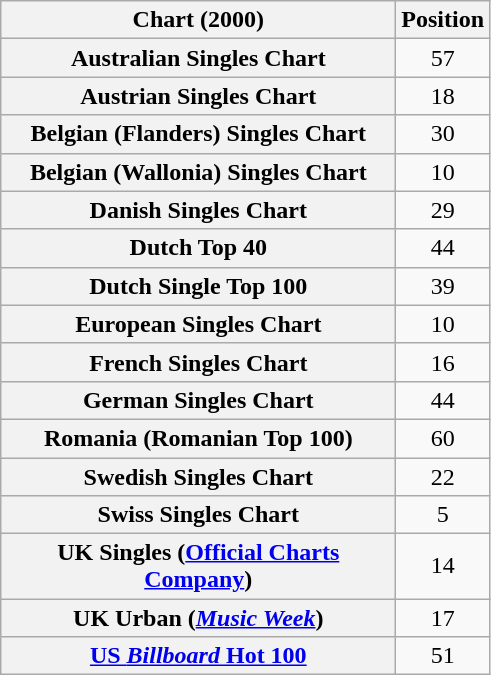<table class="wikitable sortable plainrowheaders" style="text-align:center;" border="1">
<tr>
<th scope="col" style="width:16em">Chart (2000)</th>
<th scope="col">Position</th>
</tr>
<tr>
<th scope="row">Australian Singles Chart</th>
<td>57</td>
</tr>
<tr>
<th scope="row">Austrian Singles Chart</th>
<td>18</td>
</tr>
<tr>
<th scope="row">Belgian (Flanders) Singles Chart</th>
<td>30</td>
</tr>
<tr>
<th scope="row">Belgian (Wallonia) Singles Chart</th>
<td>10</td>
</tr>
<tr>
<th scope="row">Danish Singles Chart</th>
<td>29</td>
</tr>
<tr>
<th scope="row">Dutch Top 40</th>
<td>44</td>
</tr>
<tr>
<th scope="row">Dutch Single Top 100</th>
<td>39</td>
</tr>
<tr>
<th scope="row">European Singles Chart</th>
<td>10</td>
</tr>
<tr>
<th scope="row">French Singles Chart</th>
<td>16</td>
</tr>
<tr>
<th scope="row">German Singles Chart</th>
<td>44</td>
</tr>
<tr>
<th scope="row">Romania (Romanian Top 100)</th>
<td style="text-align:center;">60</td>
</tr>
<tr>
<th scope="row">Swedish Singles Chart</th>
<td>22</td>
</tr>
<tr>
<th scope="row">Swiss Singles Chart</th>
<td>5</td>
</tr>
<tr>
<th scope="row">UK Singles (<a href='#'>Official Charts Company</a>) </th>
<td>14</td>
</tr>
<tr>
<th scope="row">UK Urban (<em><a href='#'>Music Week</a></em>)</th>
<td>17</td>
</tr>
<tr>
<th scope="row"><a href='#'>US <em>Billboard</em> Hot 100</a></th>
<td>51</td>
</tr>
</table>
